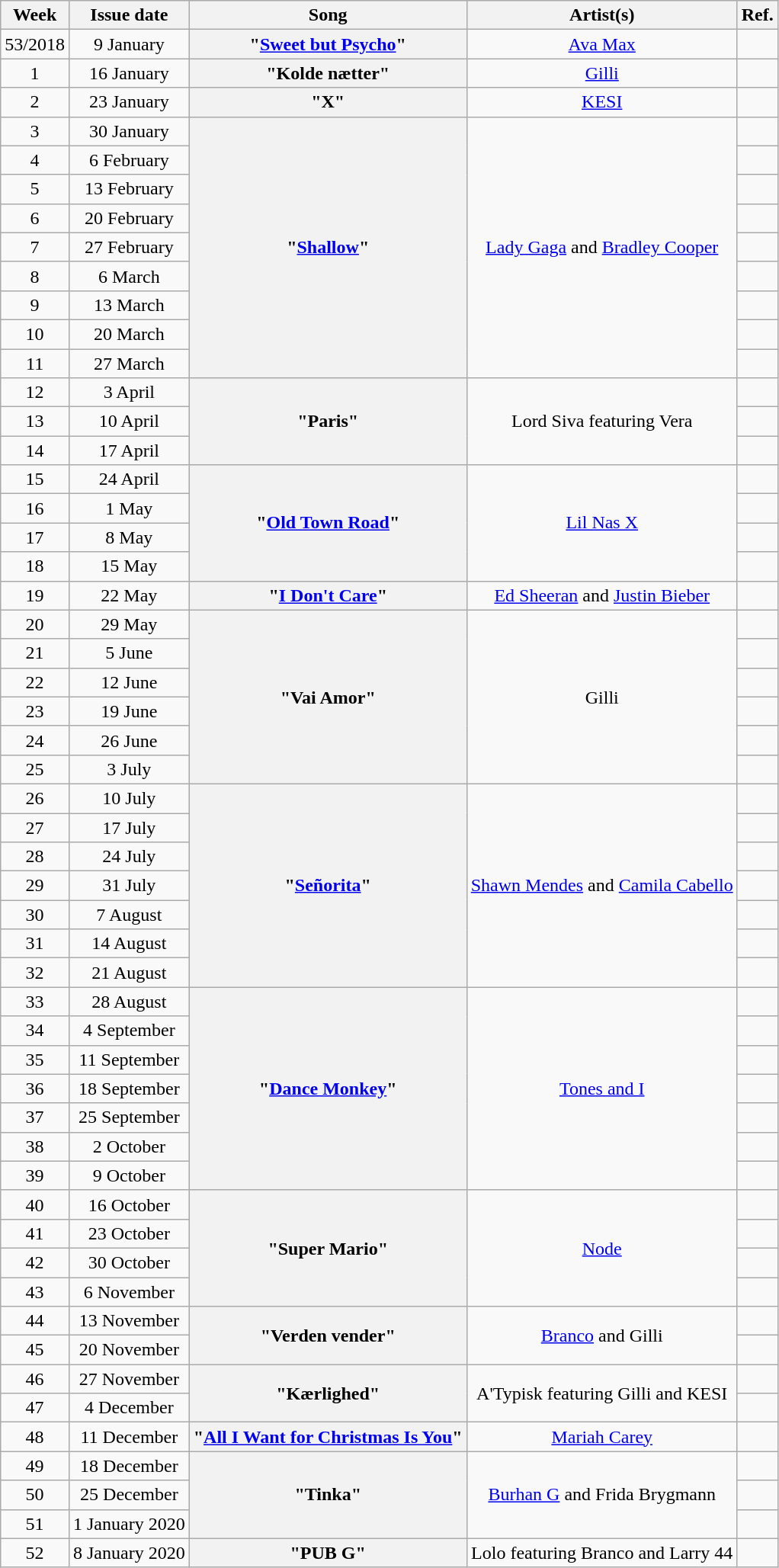<table class="wikitable plainrowheaders" style="text-align: center;">
<tr>
<th scope="col">Week</th>
<th scope="col">Issue date</th>
<th scope="col">Song</th>
<th scope="col">Artist(s)</th>
<th scope="col">Ref.</th>
</tr>
<tr>
<td>53/2018</td>
<td>9 January</td>
<th scope="row">"<a href='#'>Sweet but Psycho</a>"</th>
<td><a href='#'>Ava Max</a></td>
<td></td>
</tr>
<tr>
<td>1</td>
<td>16 January</td>
<th scope="row">"Kolde nætter"</th>
<td><a href='#'>Gilli</a></td>
<td></td>
</tr>
<tr>
<td>2</td>
<td>23 January</td>
<th scope="row">"X"</th>
<td><a href='#'>KESI</a></td>
<td></td>
</tr>
<tr>
<td>3</td>
<td>30 January</td>
<th scope="row" rowspan="9">"<a href='#'>Shallow</a>"</th>
<td rowspan="9"><a href='#'>Lady Gaga</a> and <a href='#'>Bradley Cooper</a></td>
<td></td>
</tr>
<tr>
<td>4</td>
<td>6 February</td>
<td></td>
</tr>
<tr>
<td>5</td>
<td>13 February</td>
<td></td>
</tr>
<tr>
<td>6</td>
<td>20 February</td>
<td></td>
</tr>
<tr>
<td>7</td>
<td>27 February</td>
<td></td>
</tr>
<tr>
<td>8</td>
<td>6 March</td>
<td></td>
</tr>
<tr>
<td>9</td>
<td>13 March</td>
<td></td>
</tr>
<tr>
<td>10</td>
<td>20 March</td>
<td></td>
</tr>
<tr>
<td>11</td>
<td>27 March</td>
<td></td>
</tr>
<tr>
<td>12</td>
<td>3 April</td>
<th scope="row" rowspan="3">"Paris"</th>
<td rowspan="3">Lord Siva featuring Vera</td>
<td></td>
</tr>
<tr>
<td>13</td>
<td>10 April</td>
<td></td>
</tr>
<tr>
<td>14</td>
<td>17 April</td>
<td></td>
</tr>
<tr>
<td>15</td>
<td>24 April</td>
<th scope="row" rowspan="4">"<a href='#'>Old Town Road</a>"</th>
<td rowspan="4"><a href='#'>Lil Nas X</a></td>
<td></td>
</tr>
<tr>
<td>16</td>
<td>1 May</td>
<td></td>
</tr>
<tr>
<td>17</td>
<td>8 May</td>
<td></td>
</tr>
<tr>
<td>18</td>
<td>15 May</td>
<td></td>
</tr>
<tr>
<td>19</td>
<td>22 May</td>
<th scope="row">"<a href='#'>I Don't Care</a>"</th>
<td><a href='#'>Ed Sheeran</a> and <a href='#'>Justin Bieber</a></td>
<td></td>
</tr>
<tr>
<td>20</td>
<td>29 May</td>
<th scope="row" rowspan="6">"Vai Amor"</th>
<td rowspan="6">Gilli</td>
<td></td>
</tr>
<tr>
<td>21</td>
<td>5 June</td>
<td></td>
</tr>
<tr>
<td>22</td>
<td>12 June</td>
<td></td>
</tr>
<tr>
<td>23</td>
<td>19 June</td>
<td></td>
</tr>
<tr>
<td>24</td>
<td>26 June</td>
<td></td>
</tr>
<tr>
<td>25</td>
<td>3 July</td>
<td></td>
</tr>
<tr>
<td>26</td>
<td>10 July</td>
<th scope="row" rowspan="7">"<a href='#'>Señorita</a>"</th>
<td rowspan="7"><a href='#'>Shawn Mendes</a> and <a href='#'>Camila Cabello</a></td>
<td></td>
</tr>
<tr>
<td>27</td>
<td>17 July</td>
<td></td>
</tr>
<tr>
<td>28</td>
<td>24 July</td>
<td></td>
</tr>
<tr>
<td>29</td>
<td>31 July</td>
<td></td>
</tr>
<tr>
<td>30</td>
<td>7 August</td>
<td></td>
</tr>
<tr>
<td>31</td>
<td>14 August</td>
<td></td>
</tr>
<tr>
<td>32</td>
<td>21 August</td>
<td></td>
</tr>
<tr>
<td>33</td>
<td>28 August</td>
<th scope="row" rowspan="7">"<a href='#'>Dance Monkey</a>"</th>
<td rowspan="7"><a href='#'>Tones and I</a></td>
<td></td>
</tr>
<tr>
<td>34</td>
<td>4 September</td>
<td></td>
</tr>
<tr>
<td>35</td>
<td>11 September</td>
<td></td>
</tr>
<tr>
<td>36</td>
<td>18 September</td>
<td></td>
</tr>
<tr>
<td>37</td>
<td>25 September</td>
<td></td>
</tr>
<tr>
<td>38</td>
<td>2 October</td>
<td></td>
</tr>
<tr>
<td>39</td>
<td>9 October</td>
<td></td>
</tr>
<tr>
<td>40</td>
<td>16 October</td>
<th scope="row" rowspan="4">"Super Mario"</th>
<td rowspan="4"><a href='#'>Node</a></td>
<td></td>
</tr>
<tr>
<td>41</td>
<td>23 October</td>
<td></td>
</tr>
<tr>
<td>42</td>
<td>30 October</td>
<td></td>
</tr>
<tr>
<td>43</td>
<td>6 November</td>
<td></td>
</tr>
<tr>
<td>44</td>
<td>13 November</td>
<th scope="row" rowspan="2">"Verden vender"</th>
<td rowspan="2"><a href='#'>Branco</a> and Gilli</td>
<td></td>
</tr>
<tr>
<td>45</td>
<td>20 November</td>
<td></td>
</tr>
<tr>
<td>46</td>
<td>27 November</td>
<th scope="row" rowspan="2">"Kærlighed"</th>
<td rowspan="2">A'Typisk featuring Gilli and KESI</td>
<td></td>
</tr>
<tr>
<td>47</td>
<td>4 December</td>
<td></td>
</tr>
<tr>
<td>48</td>
<td>11 December</td>
<th scope="row">"<a href='#'>All I Want for Christmas Is You</a>"</th>
<td><a href='#'>Mariah Carey</a></td>
<td></td>
</tr>
<tr>
<td>49</td>
<td>18 December</td>
<th scope="row" rowspan="3">"Tinka"</th>
<td rowspan="3"><a href='#'>Burhan G</a> and Frida Brygmann</td>
<td></td>
</tr>
<tr>
<td>50</td>
<td>25 December</td>
<td></td>
</tr>
<tr>
<td>51</td>
<td>1 January 2020</td>
<td></td>
</tr>
<tr>
<td>52</td>
<td>8 January 2020</td>
<th scope="row">"PUB G"</th>
<td>Lolo featuring Branco and Larry 44</td>
<td></td>
</tr>
</table>
